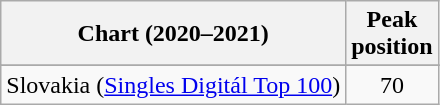<table class="wikitable sortable">
<tr>
<th>Chart (2020–2021)</th>
<th>Peak<br>position</th>
</tr>
<tr>
</tr>
<tr>
</tr>
<tr>
</tr>
<tr>
<td>Slovakia (<a href='#'>Singles Digitál Top 100</a>)</td>
<td align=center>70</td>
</tr>
</table>
